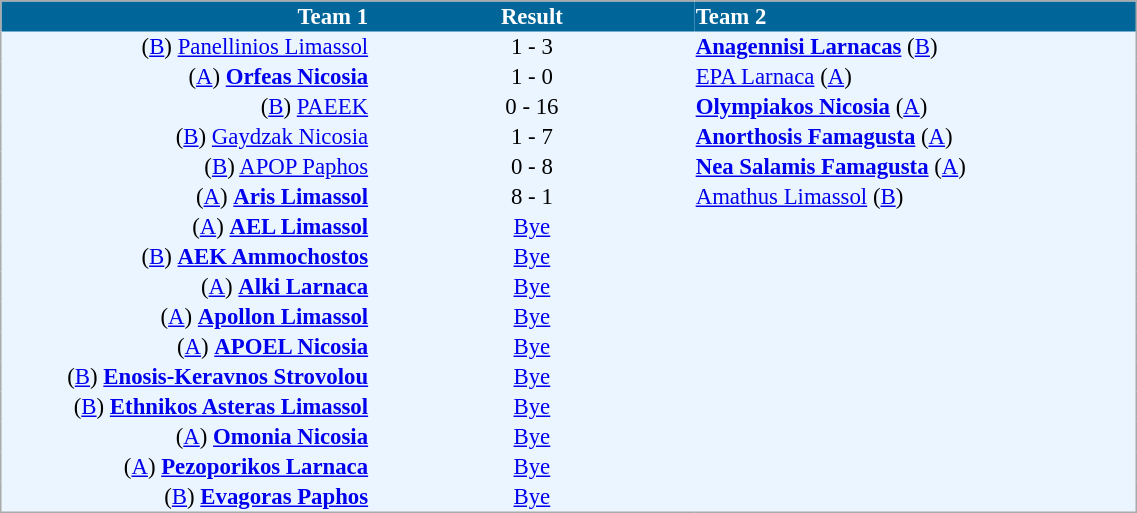<table cellspacing="0" style="background: #EBF5FF; border: 1px #aaa solid; border-collapse: collapse; font-size: 95%;" width=60%>
<tr bgcolor=#006699 style="color:white;">
<th width=25% align="right">Team 1</th>
<th width=22% align="center">Result</th>
<th width=30% align="left">Team 2</th>
</tr>
<tr>
<td align=right>(<a href='#'>B</a>) <a href='#'>Panellinios Limassol</a></td>
<td align=center>1 - 3</td>
<td align=left><strong><a href='#'>Anagennisi Larnacas</a></strong> (<a href='#'>B</a>)</td>
</tr>
<tr>
<td align=right>(<a href='#'>A</a>) <strong><a href='#'>Orfeas Nicosia</a></strong></td>
<td align=center>1 - 0</td>
<td align="left"><a href='#'>EPA Larnaca</a> (<a href='#'>A</a>)</td>
</tr>
<tr>
<td align=right>(<a href='#'>B</a>) <a href='#'>PAEEK</a></td>
<td align=center>0 - 16</td>
<td align="left"><strong><a href='#'>Olympiakos Nicosia</a></strong> (<a href='#'>A</a>)</td>
</tr>
<tr>
<td align=right>(<a href='#'>B</a>) <a href='#'>Gaydzak Nicosia</a></td>
<td align=center>1 - 7</td>
<td align="left"><strong><a href='#'>Anorthosis Famagusta</a></strong> (<a href='#'>A</a>)</td>
</tr>
<tr>
<td align=right>(<a href='#'>B</a>) <a href='#'>APOP Paphos</a></td>
<td align=center>0 - 8</td>
<td align="left"><strong><a href='#'>Nea Salamis Famagusta</a></strong> (<a href='#'>A</a>)</td>
</tr>
<tr>
<td align=right>(<a href='#'>A</a>) <strong><a href='#'>Aris Limassol</a></strong></td>
<td align=center>8 - 1</td>
<td align="left"><a href='#'>Amathus Limassol</a> (<a href='#'>B</a>)</td>
</tr>
<tr>
<td align=right>(<a href='#'>A</a>) <strong><a href='#'>AEL Limassol</a></strong></td>
<td align=center><a href='#'>Bye</a></td>
<td align="left"></td>
</tr>
<tr>
<td align=right>(<a href='#'>B</a>) <strong><a href='#'>AEK Ammochostos</a></strong></td>
<td align=center><a href='#'>Bye</a></td>
<td align="left"></td>
</tr>
<tr>
<td align=right>(<a href='#'>A</a>) <strong><a href='#'>Alki Larnaca</a></strong></td>
<td align=center><a href='#'>Bye</a></td>
<td align="left"></td>
</tr>
<tr>
<td align=right>(<a href='#'>A</a>) <strong><a href='#'>Apollon Limassol</a></strong></td>
<td align=center><a href='#'>Bye</a></td>
<td align="left"></td>
</tr>
<tr>
<td align=right>(<a href='#'>A</a>) <strong><a href='#'>APOEL Nicosia</a></strong></td>
<td align=center><a href='#'>Bye</a></td>
<td align="left"></td>
</tr>
<tr>
<td align=right>(<a href='#'>B</a>) <strong><a href='#'>Enosis-Keravnos Strovolou</a></strong></td>
<td align=center><a href='#'>Bye</a></td>
<td align="left"></td>
</tr>
<tr>
<td align=right>(<a href='#'>B</a>) <strong><a href='#'>Ethnikos Asteras Limassol</a></strong></td>
<td align=center><a href='#'>Bye</a></td>
<td align="left"></td>
</tr>
<tr>
<td align=right>(<a href='#'>A</a>) <strong><a href='#'>Omonia Nicosia</a></strong></td>
<td align=center><a href='#'>Bye</a></td>
<td align="left"></td>
</tr>
<tr>
<td align=right>(<a href='#'>A</a>) <strong><a href='#'>Pezoporikos Larnaca</a></strong></td>
<td align=center><a href='#'>Bye</a></td>
<td align="left"></td>
</tr>
<tr>
<td align=right>(<a href='#'>B</a>) <strong><a href='#'>Evagoras Paphos</a></strong></td>
<td align=center><a href='#'>Bye</a></td>
<td align="left"></td>
</tr>
<tr>
</tr>
</table>
